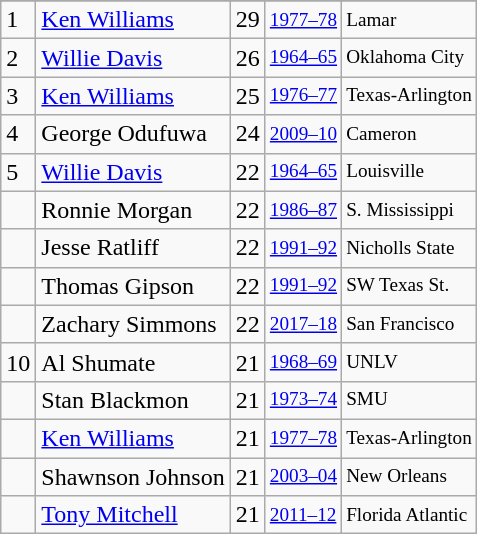<table class="wikitable">
<tr>
</tr>
<tr>
<td>1</td>
<td><a href='#'>Ken Williams</a></td>
<td>29</td>
<td style="font-size:80%;"><a href='#'>1977–78</a></td>
<td style="font-size:80%;">Lamar</td>
</tr>
<tr>
<td>2</td>
<td><a href='#'>Willie Davis</a></td>
<td>26</td>
<td style="font-size:80%;"><a href='#'>1964–65</a></td>
<td style="font-size:80%;">Oklahoma City</td>
</tr>
<tr>
<td>3</td>
<td><a href='#'>Ken Williams</a></td>
<td>25</td>
<td style="font-size:80%;"><a href='#'>1976–77</a></td>
<td style="font-size:80%;">Texas-Arlington</td>
</tr>
<tr>
<td>4</td>
<td>George Odufuwa</td>
<td>24</td>
<td style="font-size:80%;"><a href='#'>2009–10</a></td>
<td style="font-size:80%;">Cameron</td>
</tr>
<tr>
<td>5</td>
<td><a href='#'>Willie Davis</a></td>
<td>22</td>
<td style="font-size:80%;"><a href='#'>1964–65</a></td>
<td style="font-size:80%;">Louisville</td>
</tr>
<tr>
<td></td>
<td>Ronnie Morgan</td>
<td>22</td>
<td style="font-size:80%;"><a href='#'>1986–87</a></td>
<td style="font-size:80%;">S. Mississippi</td>
</tr>
<tr>
<td></td>
<td>Jesse Ratliff</td>
<td>22</td>
<td style="font-size:80%;"><a href='#'>1991–92</a></td>
<td style="font-size:80%;">Nicholls State</td>
</tr>
<tr>
<td></td>
<td>Thomas Gipson</td>
<td>22</td>
<td style="font-size:80%;"><a href='#'>1991–92</a></td>
<td style="font-size:80%;">SW Texas St.</td>
</tr>
<tr>
<td></td>
<td>Zachary Simmons</td>
<td>22</td>
<td style="font-size:80%;"><a href='#'>2017–18</a></td>
<td style="font-size:80%;">San Francisco</td>
</tr>
<tr>
<td>10</td>
<td>Al Shumate</td>
<td>21</td>
<td style="font-size:80%;"><a href='#'>1968–69</a></td>
<td style="font-size:80%;">UNLV</td>
</tr>
<tr>
<td></td>
<td>Stan Blackmon</td>
<td>21</td>
<td style="font-size:80%;"><a href='#'>1973–74</a></td>
<td style="font-size:80%;">SMU</td>
</tr>
<tr>
<td></td>
<td><a href='#'>Ken Williams</a></td>
<td>21</td>
<td style="font-size:80%;"><a href='#'>1977–78</a></td>
<td style="font-size:80%;">Texas-Arlington</td>
</tr>
<tr>
<td></td>
<td>Shawnson Johnson</td>
<td>21</td>
<td style="font-size:80%;"><a href='#'>2003–04</a></td>
<td style="font-size:80%;">New Orleans</td>
</tr>
<tr>
<td></td>
<td><a href='#'>Tony Mitchell</a></td>
<td>21</td>
<td style="font-size:80%;"><a href='#'>2011–12</a></td>
<td style="font-size:80%;">Florida Atlantic</td>
</tr>
</table>
